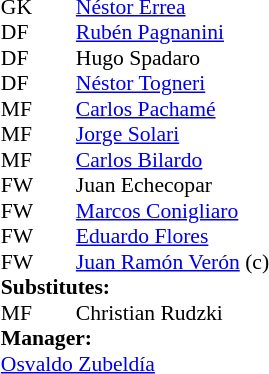<table style="font-size:90%; margin:0.2em auto;" cellspacing="0" cellpadding="0">
<tr>
<th width="25"></th>
<th width="25"></th>
</tr>
<tr>
<td>GK</td>
<td></td>
<td> <a href='#'>Néstor Errea</a></td>
</tr>
<tr>
<td>DF</td>
<td></td>
<td> <a href='#'>Rubén Pagnanini</a></td>
</tr>
<tr>
<td>DF</td>
<td></td>
<td> Hugo Spadaro</td>
</tr>
<tr>
<td>DF</td>
<td></td>
<td> <a href='#'>Néstor Togneri</a></td>
</tr>
<tr>
<td>MF</td>
<td></td>
<td> <a href='#'>Carlos Pachamé</a></td>
</tr>
<tr>
<td>MF</td>
<td></td>
<td> <a href='#'>Jorge Solari</a></td>
</tr>
<tr>
<td>MF</td>
<td></td>
<td> <a href='#'>Carlos Bilardo</a></td>
</tr>
<tr>
<td>FW</td>
<td></td>
<td> Juan Echecopar</td>
</tr>
<tr>
<td>FW</td>
<td></td>
<td> <a href='#'>Marcos Conigliaro</a></td>
</tr>
<tr>
<td>FW</td>
<td></td>
<td> <a href='#'>Eduardo Flores</a></td>
<td></td>
<td></td>
</tr>
<tr>
<td>FW</td>
<td></td>
<td> <a href='#'>Juan Ramón Verón</a> (c)</td>
</tr>
<tr>
<td colspan=3><strong>Substitutes:</strong></td>
</tr>
<tr>
<td>MF</td>
<td></td>
<td> Christian Rudzki</td>
<td></td>
<td></td>
</tr>
<tr>
<td colspan=3><strong>Manager:</strong></td>
</tr>
<tr>
<td colspan=4> <a href='#'>Osvaldo Zubeldía</a></td>
</tr>
</table>
